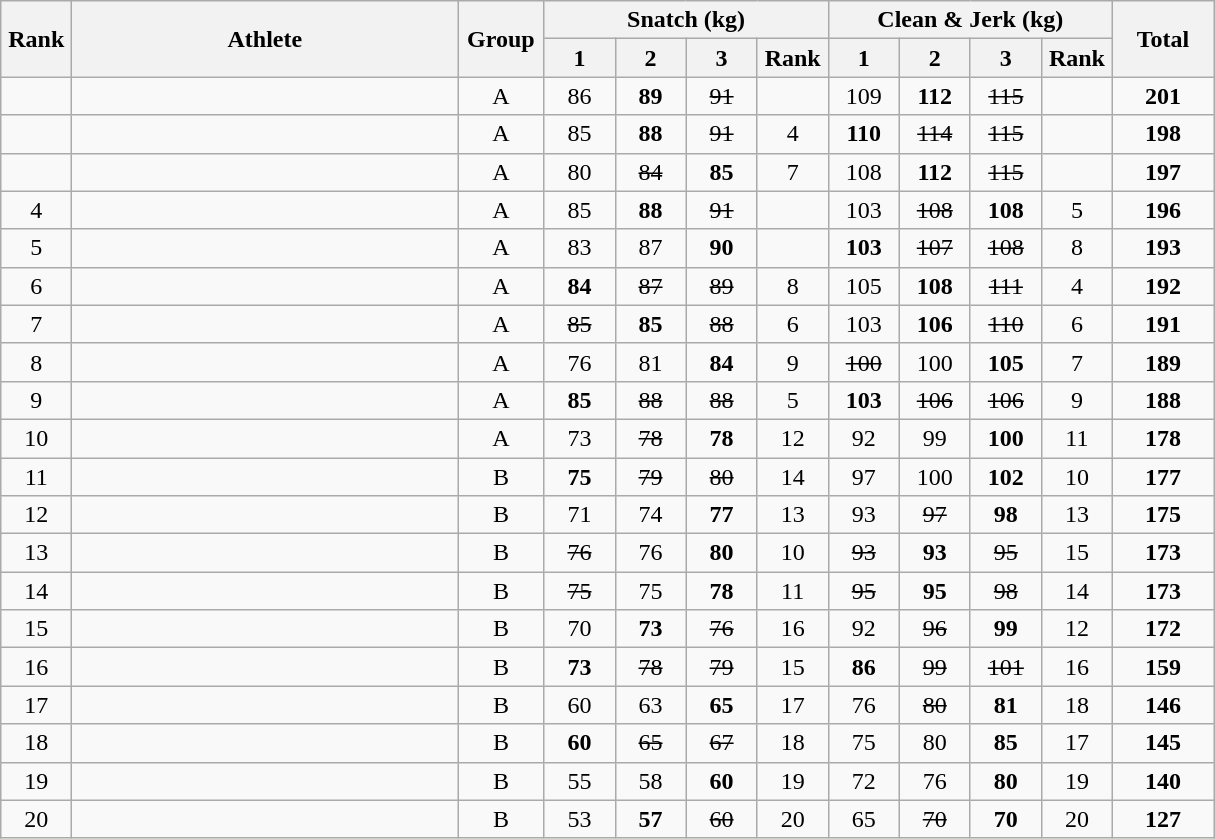<table class = "wikitable" style="text-align:center;">
<tr>
<th rowspan=2 width=40>Rank</th>
<th rowspan=2 width=250>Athlete</th>
<th rowspan=2 width=50>Group</th>
<th colspan=4>Snatch (kg)</th>
<th colspan=4>Clean & Jerk (kg)</th>
<th rowspan=2 width=60>Total</th>
</tr>
<tr>
<th width=40>1</th>
<th width=40>2</th>
<th width=40>3</th>
<th width=40>Rank</th>
<th width=40>1</th>
<th width=40>2</th>
<th width=40>3</th>
<th width=40>Rank</th>
</tr>
<tr>
<td></td>
<td align=left></td>
<td>A</td>
<td>86</td>
<td><strong>89</strong></td>
<td><s>91</s></td>
<td></td>
<td>109</td>
<td><strong>112</strong></td>
<td><s>115</s></td>
<td></td>
<td><strong>201</strong></td>
</tr>
<tr>
<td></td>
<td align=left></td>
<td>A</td>
<td>85</td>
<td><strong>88</strong></td>
<td><s>91</s></td>
<td>4</td>
<td><strong>110</strong></td>
<td><s>114</s></td>
<td><s>115</s></td>
<td></td>
<td><strong>198</strong></td>
</tr>
<tr>
<td></td>
<td align=left></td>
<td>A</td>
<td>80</td>
<td><s>84</s></td>
<td><strong>85</strong></td>
<td>7</td>
<td>108</td>
<td><strong>112</strong></td>
<td><s>115</s></td>
<td></td>
<td><strong>197</strong></td>
</tr>
<tr>
<td>4</td>
<td align=left></td>
<td>A</td>
<td>85</td>
<td><strong>88</strong></td>
<td><s>91</s></td>
<td></td>
<td>103</td>
<td><s>108</s></td>
<td><strong>108</strong></td>
<td>5</td>
<td><strong>196</strong></td>
</tr>
<tr>
<td>5</td>
<td align=left></td>
<td>A</td>
<td>83</td>
<td>87</td>
<td><strong>90</strong></td>
<td></td>
<td><strong>103</strong></td>
<td><s>107</s></td>
<td><s>108</s></td>
<td>8</td>
<td><strong>193</strong></td>
</tr>
<tr>
<td>6</td>
<td align=left></td>
<td>A</td>
<td><strong>84</strong></td>
<td><s>87</s></td>
<td><s>89</s></td>
<td>8</td>
<td>105</td>
<td><strong>108</strong></td>
<td><s>111</s></td>
<td>4</td>
<td><strong>192</strong></td>
</tr>
<tr>
<td>7</td>
<td align=left></td>
<td>A</td>
<td><s>85</s></td>
<td><strong>85</strong></td>
<td><s>88</s></td>
<td>6</td>
<td>103</td>
<td><strong>106</strong></td>
<td><s>110</s></td>
<td>6</td>
<td><strong>191</strong></td>
</tr>
<tr>
<td>8</td>
<td align=left></td>
<td>A</td>
<td>76</td>
<td>81</td>
<td><strong>84</strong></td>
<td>9</td>
<td><s>100</s></td>
<td>100</td>
<td><strong>105</strong></td>
<td>7</td>
<td><strong>189</strong></td>
</tr>
<tr>
<td>9</td>
<td align=left></td>
<td>A</td>
<td><strong>85</strong></td>
<td><s>88</s></td>
<td><s>88</s></td>
<td>5</td>
<td><strong>103</strong></td>
<td><s>106</s></td>
<td><s>106</s></td>
<td>9</td>
<td><strong>188</strong></td>
</tr>
<tr>
<td>10</td>
<td align=left></td>
<td>A</td>
<td>73</td>
<td><s>78</s></td>
<td><strong>78</strong></td>
<td>12</td>
<td>92</td>
<td>99</td>
<td><strong>100</strong></td>
<td>11</td>
<td><strong>178</strong></td>
</tr>
<tr>
<td>11</td>
<td align=left></td>
<td>B</td>
<td><strong>75</strong></td>
<td><s>79</s></td>
<td><s>80</s></td>
<td>14</td>
<td>97</td>
<td>100</td>
<td><strong>102</strong></td>
<td>10</td>
<td><strong>177</strong></td>
</tr>
<tr>
<td>12</td>
<td align=left></td>
<td>B</td>
<td>71</td>
<td>74</td>
<td><strong>77</strong></td>
<td>13</td>
<td>93</td>
<td><s>97</s></td>
<td><strong>98</strong></td>
<td>13</td>
<td><strong>175</strong></td>
</tr>
<tr>
<td>13</td>
<td align=left></td>
<td>B</td>
<td><s>76</s></td>
<td>76</td>
<td><strong>80</strong></td>
<td>10</td>
<td><s>93</s></td>
<td><strong>93</strong></td>
<td><s>95</s></td>
<td>15</td>
<td><strong>173</strong></td>
</tr>
<tr>
<td>14</td>
<td align=left></td>
<td>B</td>
<td><s>75</s></td>
<td>75</td>
<td><strong>78</strong></td>
<td>11</td>
<td><s>95</s></td>
<td><strong>95</strong></td>
<td><s>98</s></td>
<td>14</td>
<td><strong>173</strong></td>
</tr>
<tr>
<td>15</td>
<td align=left></td>
<td>B</td>
<td>70</td>
<td><strong>73</strong></td>
<td><s>76</s></td>
<td>16</td>
<td>92</td>
<td><s>96</s></td>
<td><strong>99</strong></td>
<td>12</td>
<td><strong>172</strong></td>
</tr>
<tr>
<td>16</td>
<td align=left></td>
<td>B</td>
<td><strong>73</strong></td>
<td><s>78</s></td>
<td><s>79</s></td>
<td>15</td>
<td><strong>86</strong></td>
<td><s>99</s></td>
<td><s>101</s></td>
<td>16</td>
<td><strong>159</strong></td>
</tr>
<tr>
<td>17</td>
<td align=left></td>
<td>B</td>
<td>60</td>
<td>63</td>
<td><strong>65</strong></td>
<td>17</td>
<td>76</td>
<td><s>80</s></td>
<td><strong>81</strong></td>
<td>18</td>
<td><strong>146</strong></td>
</tr>
<tr>
<td>18</td>
<td align=left></td>
<td>B</td>
<td><strong>60</strong></td>
<td><s>65</s></td>
<td><s>67</s></td>
<td>18</td>
<td>75</td>
<td>80</td>
<td><strong>85</strong></td>
<td>17</td>
<td><strong>145</strong></td>
</tr>
<tr>
<td>19</td>
<td align=left></td>
<td>B</td>
<td>55</td>
<td>58</td>
<td><strong>60</strong></td>
<td>19</td>
<td>72</td>
<td>76</td>
<td><strong>80</strong></td>
<td>19</td>
<td><strong>140</strong></td>
</tr>
<tr>
<td>20</td>
<td align=left></td>
<td>B</td>
<td>53</td>
<td><strong>57</strong></td>
<td><s>60</s></td>
<td>20</td>
<td>65</td>
<td><s>70</s></td>
<td><strong>70</strong></td>
<td>20</td>
<td><strong>127</strong></td>
</tr>
</table>
